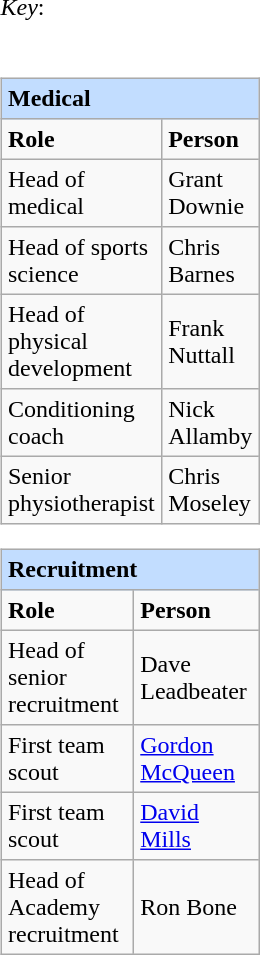<table>
<tr>
<td colspan=3><em>Key</em>:   </td>
</tr>
<tr>
<td width="5"> <br><table border="2" cellpadding="4" cellspacing="0" style="text-align:left; margin: 1em 1em 1em 0; background: #f9f9f9; border: 1px #aaa solid; border-collapse: collapse;">
<tr>
<th colspan=2 style="background:#C2DDFF">Medical</th>
</tr>
<tr>
<th width=180px>Role</th>
<th width=140px>Person</th>
</tr>
<tr>
<td>Head of medical</td>
<td> Grant Downie</td>
</tr>
<tr>
<td>Head of sports science</td>
<td> Chris Barnes</td>
</tr>
<tr>
<td>Head of physical development</td>
<td> Frank Nuttall</td>
</tr>
<tr>
<td>Conditioning coach</td>
<td> Nick Allamby</td>
</tr>
<tr>
<td>Senior physiotherapist</td>
<td> Chris Moseley</td>
</tr>
</table>
<table border="2" cellpadding="4" cellspacing="0" style="text-align:left; margin: 1em 1em 1em 0; background: #f9f9f9; border: 1px #aaa solid; border-collapse: collapse;">
<tr>
<th colspan=2 style="background:#C2DDFF">Recruitment</th>
</tr>
<tr>
<th width=180px>Role</th>
<th width=140px>Person</th>
</tr>
<tr>
<td>Head of senior recruitment</td>
<td> Dave Leadbeater</td>
</tr>
<tr>
<td>First team scout</td>
<td> <a href='#'>Gordon McQueen</a></td>
</tr>
<tr>
<td>First team scout</td>
<td> <a href='#'>David Mills</a></td>
</tr>
<tr>
<td>Head of Academy recruitment</td>
<td> Ron Bone</td>
</tr>
</table>
</td>
</tr>
</table>
